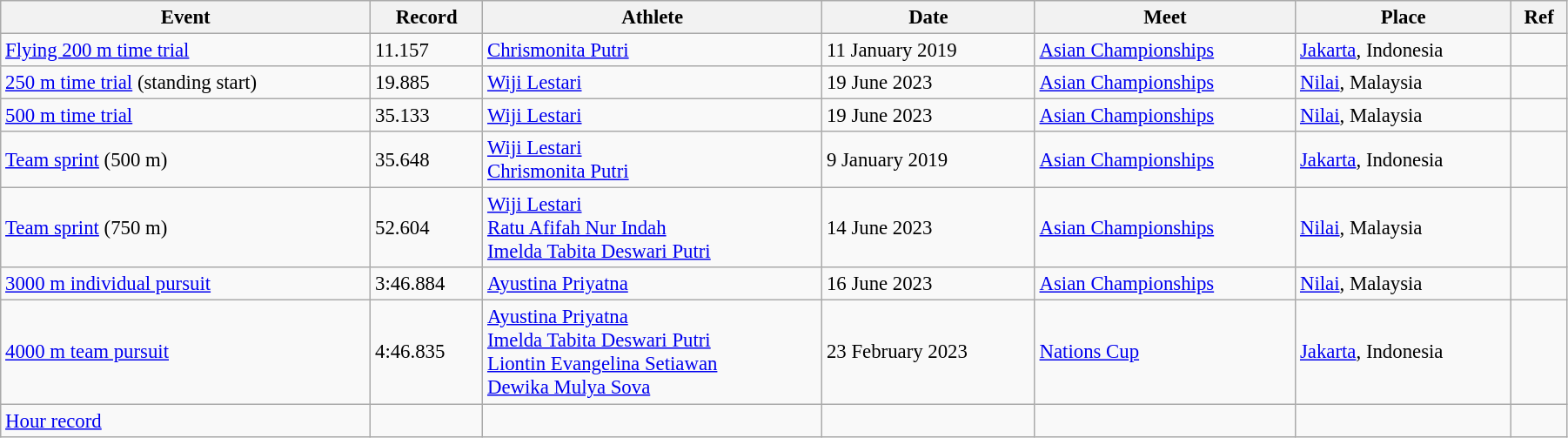<table class="wikitable" style="font-size:95%; width: 95%;">
<tr>
<th>Event</th>
<th>Record</th>
<th>Athlete</th>
<th>Date</th>
<th>Meet</th>
<th>Place</th>
<th>Ref</th>
</tr>
<tr>
<td><a href='#'>Flying 200 m time trial</a></td>
<td>11.157</td>
<td><a href='#'>Chrismonita Putri</a></td>
<td>11 January 2019</td>
<td><a href='#'>Asian Championships</a></td>
<td><a href='#'>Jakarta</a>, Indonesia</td>
<td></td>
</tr>
<tr>
<td><a href='#'>250 m time trial</a> (standing start)</td>
<td>19.885</td>
<td><a href='#'>Wiji Lestari</a></td>
<td>19 June 2023</td>
<td><a href='#'>Asian Championships</a></td>
<td><a href='#'>Nilai</a>, Malaysia</td>
<td></td>
</tr>
<tr>
<td><a href='#'>500 m time trial</a></td>
<td>35.133</td>
<td><a href='#'>Wiji Lestari</a></td>
<td>19 June 2023</td>
<td><a href='#'>Asian Championships</a></td>
<td><a href='#'>Nilai</a>, Malaysia</td>
<td></td>
</tr>
<tr>
<td><a href='#'>Team sprint</a> (500 m)</td>
<td>35.648</td>
<td><a href='#'>Wiji Lestari</a><br><a href='#'>Chrismonita Putri</a></td>
<td>9 January 2019</td>
<td><a href='#'>Asian Championships</a></td>
<td><a href='#'>Jakarta</a>, Indonesia</td>
<td></td>
</tr>
<tr>
<td><a href='#'>Team sprint</a> (750 m)</td>
<td>52.604</td>
<td><a href='#'>Wiji Lestari</a><br><a href='#'>Ratu Afifah Nur Indah</a><br><a href='#'>Imelda Tabita Deswari Putri</a></td>
<td>14 June 2023</td>
<td><a href='#'>Asian Championships</a></td>
<td><a href='#'>Nilai</a>, Malaysia</td>
<td></td>
</tr>
<tr>
<td><a href='#'>3000 m individual pursuit</a></td>
<td>3:46.884</td>
<td><a href='#'>Ayustina Priyatna</a></td>
<td>16 June 2023</td>
<td><a href='#'>Asian Championships</a></td>
<td><a href='#'>Nilai</a>, Malaysia</td>
<td></td>
</tr>
<tr>
<td><a href='#'>4000 m team pursuit</a></td>
<td>4:46.835</td>
<td><a href='#'>Ayustina Priyatna</a><br><a href='#'>Imelda Tabita Deswari Putri</a><br><a href='#'>Liontin Evangelina Setiawan</a><br><a href='#'>Dewika Mulya Sova</a></td>
<td>23 February 2023</td>
<td><a href='#'>Nations Cup</a></td>
<td><a href='#'>Jakarta</a>, Indonesia</td>
<td></td>
</tr>
<tr>
<td><a href='#'>Hour record</a></td>
<td></td>
<td></td>
<td></td>
<td></td>
<td></td>
<td></td>
</tr>
</table>
